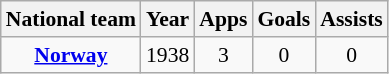<table class="wikitable" style="font-size:90%; text-align: center;">
<tr>
<th>National team</th>
<th>Year</th>
<th>Apps</th>
<th>Goals</th>
<th>Assists</th>
</tr>
<tr>
<td rowspan=7><strong><a href='#'>Norway</a></strong></td>
<td>1938</td>
<td>3</td>
<td>0</td>
<td>0</td>
</tr>
</table>
